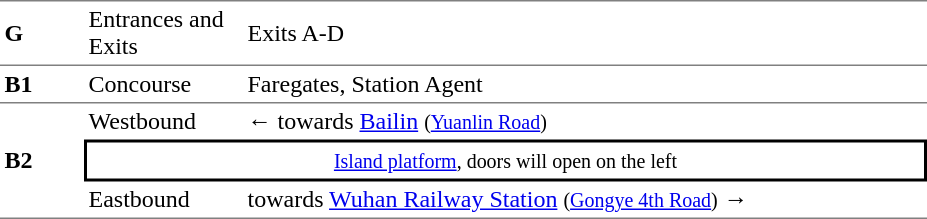<table table border=0 cellspacing=0 cellpadding=3>
<tr>
<td style="border-top:solid 1px gray;border-bottom:solid 0px gray;" width=50><strong>G</strong></td>
<td style="border-top:solid 1px gray;border-bottom:solid 0px gray;" width=100>Entrances and Exits</td>
<td style="border-top:solid 1px gray;border-bottom:solid 0px gray;" width=450>Exits A-D</td>
</tr>
<tr>
<td style="border-top:solid 1px gray;border-bottom:solid 0px gray;" width=50><strong>B1</strong></td>
<td style="border-top:solid 1px gray;border-bottom:solid 0px gray;" width=100>Concourse</td>
<td style="border-top:solid 1px gray;border-bottom:solid 0px gray;" width=450>Faregates, Station Agent</td>
</tr>
<tr>
<td style="border-top:solid 1px gray;border-bottom:solid 1px gray;" rowspan=3><strong>B2</strong></td>
<td style="border-top:solid 1px gray;border-bottom:solid 0px gray;">Westbound</td>
<td style="border-top:solid 1px gray;border-bottom:solid 0px gray;">←  towards <a href='#'>Bailin</a> <small>(<a href='#'>Yuanlin Road</a>)</small></td>
</tr>
<tr>
<td style="border-right:solid 2px black;border-left:solid 2px black;border-top:solid 2px black;border-bottom:solid 2px black;text-align:center;" colspan=2><small><a href='#'>Island platform</a>, doors will open on the left</small></td>
</tr>
<tr>
<td style="border-bottom:solid 1px gray;">Eastbound</td>
<td style="border-bottom:solid 1px gray;"> towards <a href='#'>Wuhan Railway Station</a> <small>(<a href='#'>Gongye 4th Road</a>)</small> →</td>
</tr>
</table>
